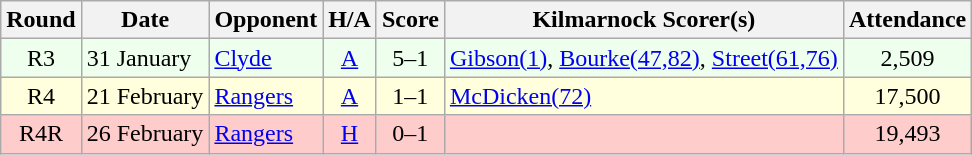<table class="wikitable" style="text-align:center">
<tr>
<th>Round</th>
<th>Date</th>
<th>Opponent</th>
<th>H/A</th>
<th>Score</th>
<th>Kilmarnock Scorer(s)</th>
<th>Attendance</th>
</tr>
<tr bgcolor=#EEFFEE>
<td>R3</td>
<td align=left>31 January</td>
<td align=left><a href='#'>Clyde</a></td>
<td><a href='#'>A</a></td>
<td>5–1</td>
<td align=left><a href='#'>Gibson(1)</a>, <a href='#'>Bourke(47,82)</a>, <a href='#'>Street(61,76)</a></td>
<td>2,509</td>
</tr>
<tr bgcolor=#FFFFDD>
<td>R4</td>
<td align=left>21 February</td>
<td align=left><a href='#'>Rangers</a></td>
<td><a href='#'>A</a></td>
<td>1–1</td>
<td align=left><a href='#'>McDicken(72)</a></td>
<td>17,500</td>
</tr>
<tr bgcolor=#FFCCCC>
<td>R4R</td>
<td align=left>26 February</td>
<td align=left><a href='#'>Rangers</a></td>
<td><a href='#'>H</a></td>
<td>0–1</td>
<td align=left></td>
<td>19,493</td>
</tr>
</table>
